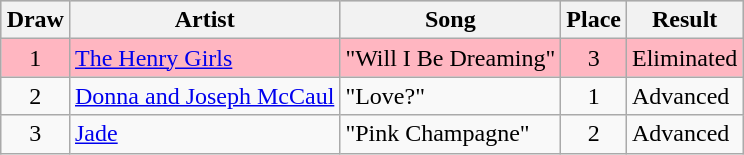<table class="sortable wikitable" style="margin: 1em auto 1em auto; text-align:center">
<tr bgcolor="#CCCCCC">
<th>Draw</th>
<th>Artist</th>
<th>Song</th>
<th>Place</th>
<th>Result</th>
</tr>
<tr style="background:lightpink;">
<td>1</td>
<td align="left"><a href='#'>The Henry Girls</a></td>
<td align="left">"Will I Be Dreaming"</td>
<td>3</td>
<td align="left">Eliminated</td>
</tr>
<tr>
<td>2</td>
<td align="left"><a href='#'>Donna and Joseph McCaul</a></td>
<td align="left">"Love?"</td>
<td>1</td>
<td align="left">Advanced</td>
</tr>
<tr>
<td>3</td>
<td align="left"><a href='#'>Jade</a></td>
<td align="left">"Pink Champagne"</td>
<td>2</td>
<td align="left">Advanced</td>
</tr>
</table>
